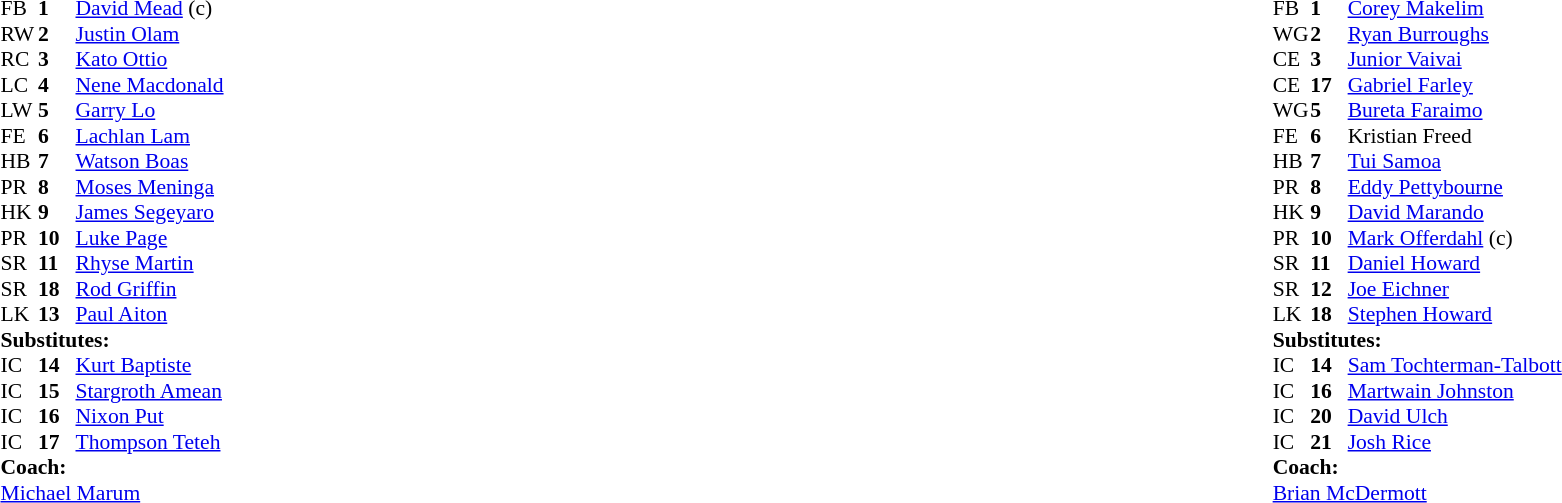<table width="100%" class="mw-collapsible mw-collapsed">
<tr>
<td valign="top" width="50%"><br><table cellspacing="0" cellpadding="0" style="font-size: 90%">
<tr>
<th width="25"></th>
<th width="25"></th>
</tr>
<tr>
<td>FB</td>
<td><strong>1</strong></td>
<td> <a href='#'>David Mead</a> (c)</td>
</tr>
<tr>
<td>RW</td>
<td><strong>2</strong></td>
<td> <a href='#'>Justin Olam</a></td>
</tr>
<tr>
<td>RC</td>
<td><strong>3</strong></td>
<td> <a href='#'>Kato Ottio</a></td>
</tr>
<tr>
<td>LC</td>
<td><strong>4</strong></td>
<td> <a href='#'>Nene Macdonald</a></td>
</tr>
<tr>
<td>LW</td>
<td><strong>5</strong></td>
<td> <a href='#'>Garry Lo</a></td>
</tr>
<tr>
<td>FE</td>
<td><strong>6</strong></td>
<td> <a href='#'>Lachlan Lam</a></td>
</tr>
<tr>
<td>HB</td>
<td><strong>7</strong></td>
<td> <a href='#'>Watson Boas</a></td>
</tr>
<tr>
<td>PR</td>
<td><strong>8</strong></td>
<td> <a href='#'>Moses Meninga</a></td>
</tr>
<tr>
<td>HK</td>
<td><strong>9</strong></td>
<td> <a href='#'>James Segeyaro</a></td>
</tr>
<tr>
<td>PR</td>
<td><strong>10</strong></td>
<td> <a href='#'>Luke Page</a></td>
</tr>
<tr>
<td>SR</td>
<td><strong>11</strong></td>
<td> <a href='#'>Rhyse Martin</a></td>
</tr>
<tr>
<td>SR</td>
<td><strong>18</strong></td>
<td> <a href='#'>Rod Griffin</a></td>
</tr>
<tr>
<td>LK</td>
<td><strong>13</strong></td>
<td> <a href='#'>Paul Aiton</a></td>
</tr>
<tr>
<td colspan="3"><strong>Substitutes:</strong></td>
</tr>
<tr>
<td>IC</td>
<td><strong>14</strong></td>
<td> <a href='#'>Kurt Baptiste</a></td>
</tr>
<tr>
<td>IC</td>
<td><strong>15</strong></td>
<td> <a href='#'>Stargroth Amean</a></td>
</tr>
<tr>
<td>IC</td>
<td><strong>16</strong></td>
<td> <a href='#'>Nixon Put</a></td>
</tr>
<tr>
<td>IC</td>
<td><strong>17</strong></td>
<td> <a href='#'>Thompson Teteh</a></td>
</tr>
<tr>
<td colspan="3"><strong>Coach:</strong></td>
</tr>
<tr>
<td colspan="4"><a href='#'>Michael Marum</a></td>
</tr>
</table>
</td>
<td valign="top" width="50%"><br><table cellspacing="0" cellpadding="0" align="center" style="font-size: 90%">
<tr>
<th width="25"></th>
<th width="25"></th>
</tr>
<tr>
<td>FB</td>
<td><strong>1</strong></td>
<td> <a href='#'>Corey Makelim</a></td>
</tr>
<tr>
<td>WG</td>
<td><strong>2</strong></td>
<td> <a href='#'>Ryan Burroughs</a></td>
</tr>
<tr>
<td>CE</td>
<td><strong>3</strong></td>
<td> <a href='#'>Junior Vaivai</a></td>
</tr>
<tr>
<td>CE</td>
<td><strong>17</strong></td>
<td> <a href='#'>Gabriel Farley</a></td>
</tr>
<tr>
<td>WG</td>
<td><strong>5</strong></td>
<td> <a href='#'>Bureta Faraimo</a></td>
</tr>
<tr>
<td>FE</td>
<td><strong>6</strong></td>
<td> Kristian Freed</td>
</tr>
<tr>
<td>HB</td>
<td><strong>7</strong></td>
<td> <a href='#'>Tui Samoa</a></td>
</tr>
<tr>
<td>PR</td>
<td><strong>8</strong></td>
<td> <a href='#'>Eddy Pettybourne</a></td>
</tr>
<tr>
<td>HK</td>
<td><strong>9</strong></td>
<td> <a href='#'>David Marando</a></td>
</tr>
<tr>
<td>PR</td>
<td><strong>10</strong></td>
<td> <a href='#'>Mark Offerdahl</a> (c)</td>
</tr>
<tr>
<td>SR</td>
<td><strong>11</strong></td>
<td> <a href='#'>Daniel Howard</a></td>
</tr>
<tr>
<td>SR</td>
<td><strong>12</strong></td>
<td> <a href='#'>Joe Eichner</a></td>
</tr>
<tr>
<td>LK</td>
<td><strong>18</strong></td>
<td> <a href='#'>Stephen Howard</a></td>
</tr>
<tr>
<td colspan="3"><strong>Substitutes:</strong></td>
</tr>
<tr>
<td>IC</td>
<td><strong>14</strong></td>
<td> <a href='#'>Sam Tochterman-Talbott</a></td>
</tr>
<tr>
<td>IC</td>
<td><strong>16</strong></td>
<td> <a href='#'>Martwain Johnston</a></td>
</tr>
<tr>
<td>IC</td>
<td><strong>20</strong></td>
<td> <a href='#'>David Ulch</a></td>
</tr>
<tr>
<td>IC</td>
<td><strong>21</strong></td>
<td> <a href='#'>Josh Rice</a></td>
</tr>
<tr>
<td colspan="3"><strong>Coach:</strong></td>
</tr>
<tr>
<td colspan="4"><a href='#'>Brian McDermott</a></td>
</tr>
</table>
</td>
</tr>
</table>
